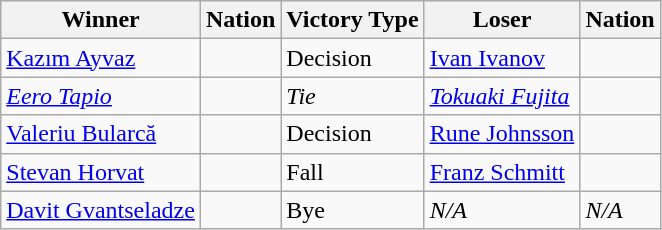<table class="wikitable sortable" style="text-align:left;">
<tr>
<th>Winner</th>
<th>Nation</th>
<th>Victory Type</th>
<th>Loser</th>
<th>Nation</th>
</tr>
<tr>
<td><a href='#'>Kazım Ayvaz</a></td>
<td></td>
<td>Decision</td>
<td><a href='#'>Ivan Ivanov</a></td>
<td></td>
</tr>
<tr style="font-style: italic">
<td><a href='#'>Eero Tapio</a></td>
<td></td>
<td>Tie</td>
<td><a href='#'>Tokuaki Fujita</a></td>
<td></td>
</tr>
<tr>
<td><a href='#'>Valeriu Bularcă</a></td>
<td></td>
<td>Decision</td>
<td><a href='#'>Rune Johnsson</a></td>
<td></td>
</tr>
<tr>
<td><a href='#'>Stevan Horvat</a></td>
<td></td>
<td>Fall</td>
<td><a href='#'>Franz Schmitt</a></td>
<td></td>
</tr>
<tr>
<td><a href='#'>Davit Gvantseladze</a></td>
<td></td>
<td>Bye</td>
<td><em>N/A</em></td>
<td><em>N/A</em></td>
</tr>
</table>
